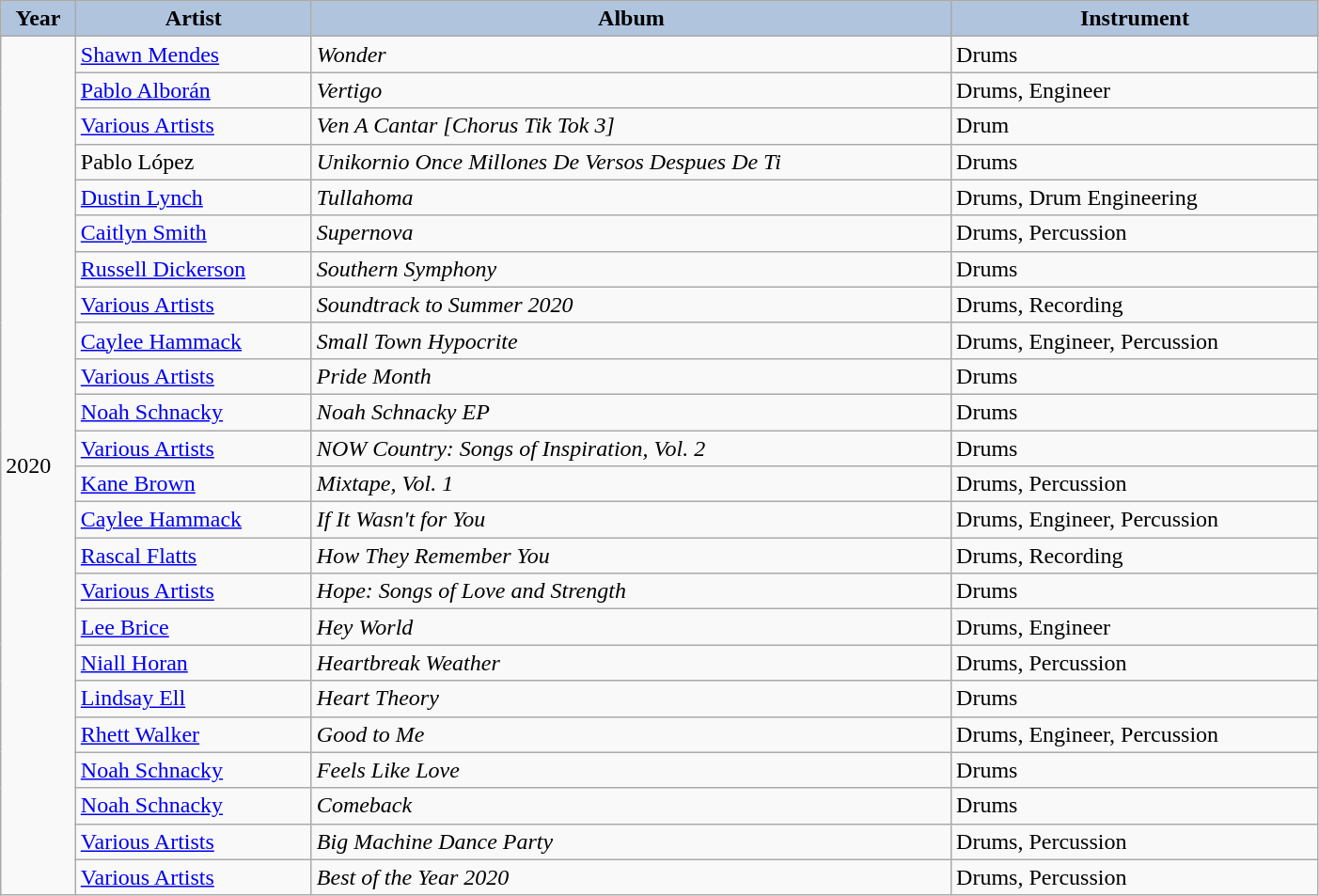<table class="wikitable" width="74%" style="font-size: 100%;">
<tr>
<th style="background:#B0C4DE;">Year</th>
<th style="background:#B0C4DE;">Artist</th>
<th style="background:#B0C4DE;">Album</th>
<th style="background:#B0C4DE;">Instrument</th>
</tr>
<tr>
<td rowspan="64">2020</td>
<td><a href='#'>Shawn Mendes</a></td>
<td><em>Wonder</em></td>
<td>Drums</td>
</tr>
<tr>
<td><a href='#'>Pablo Alborán</a></td>
<td><em>Vertigo</em></td>
<td>Drums, Engineer</td>
</tr>
<tr>
<td><a href='#'>Various Artists</a></td>
<td><em>Ven A Cantar [Chorus Tik Tok 3]</em></td>
<td>Drum</td>
</tr>
<tr>
<td>Pablo López</td>
<td><em>Unikornio Once Millones De Versos Despues De Ti</em></td>
<td>Drums</td>
</tr>
<tr>
<td><a href='#'>Dustin Lynch</a></td>
<td><em>Tullahoma</em></td>
<td>Drums, Drum Engineering</td>
</tr>
<tr>
<td><a href='#'>Caitlyn Smith</a></td>
<td><em>Supernova</em></td>
<td>Drums, Percussion</td>
</tr>
<tr>
<td><a href='#'>Russell Dickerson</a></td>
<td><em>Southern Symphony</em></td>
<td>Drums</td>
</tr>
<tr>
<td><a href='#'>Various Artists</a></td>
<td><em>Soundtrack to Summer 2020</em></td>
<td>Drums, Recording</td>
</tr>
<tr>
<td><a href='#'>Caylee Hammack</a></td>
<td><em>Small Town Hypocrite</em></td>
<td>Drums, Engineer, Percussion</td>
</tr>
<tr>
<td><a href='#'>Various Artists</a></td>
<td><em>Pride Month</em></td>
<td>Drums</td>
</tr>
<tr>
<td><a href='#'>Noah Schnacky</a></td>
<td><em>Noah Schnacky EP</em></td>
<td>Drums</td>
</tr>
<tr>
<td><a href='#'>Various Artists</a></td>
<td><em>NOW Country: Songs of Inspiration, Vol. 2</em></td>
<td>Drums</td>
</tr>
<tr>
<td><a href='#'>Kane Brown</a></td>
<td><em>Mixtape, Vol. 1</em></td>
<td>Drums, Percussion</td>
</tr>
<tr>
<td><a href='#'>Caylee Hammack</a></td>
<td><em>If It Wasn't for You</em></td>
<td>Drums, Engineer, Percussion</td>
</tr>
<tr>
<td><a href='#'>Rascal Flatts</a></td>
<td><em>How They Remember You</em></td>
<td>Drums, Recording</td>
</tr>
<tr>
<td><a href='#'>Various Artists</a></td>
<td><em>Hope: Songs of Love and Strength</em></td>
<td>Drums</td>
</tr>
<tr>
<td><a href='#'>Lee Brice</a></td>
<td><em>Hey World</em></td>
<td>Drums, Engineer</td>
</tr>
<tr>
<td><a href='#'>Niall Horan</a></td>
<td><em>Heartbreak Weather</em></td>
<td>Drums, Percussion</td>
</tr>
<tr>
<td><a href='#'>Lindsay Ell</a></td>
<td><em>Heart Theory</em></td>
<td>Drums</td>
</tr>
<tr>
<td><a href='#'>Rhett Walker</a></td>
<td><em>Good to Me</em></td>
<td>Drums, Engineer, Percussion</td>
</tr>
<tr>
<td><a href='#'>Noah Schnacky</a></td>
<td><em>Feels Like Love</em></td>
<td>Drums</td>
</tr>
<tr>
<td><a href='#'>Noah Schnacky</a></td>
<td><em>Comeback</em></td>
<td>Drums</td>
</tr>
<tr>
<td><a href='#'>Various Artists</a></td>
<td><em>Big Machine Dance Party</em></td>
<td>Drums, Percussion</td>
</tr>
<tr>
<td><a href='#'>Various Artists</a></td>
<td><em>Best of the Year 2020</em></td>
<td>Drums, Percussion</td>
</tr>
</table>
